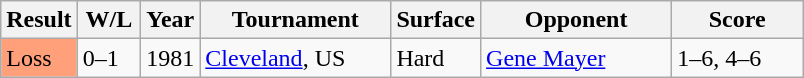<table class="sortable wikitable">
<tr>
<th>Result</th>
<th style="width:35px" class="unsortable">W/L</th>
<th style="width:30px">Year</th>
<th style="width:120px">Tournament</th>
<th style="width:50px">Surface</th>
<th style="width:120px">Opponent</th>
<th style="width:80px" class="unsortable">Score</th>
</tr>
<tr>
<td style="background:#ffa07a;">Loss</td>
<td>0–1</td>
<td>1981</td>
<td><a href='#'>Cleveland</a>, US</td>
<td>Hard</td>
<td> <a href='#'>Gene Mayer</a></td>
<td>1–6, 4–6</td>
</tr>
</table>
